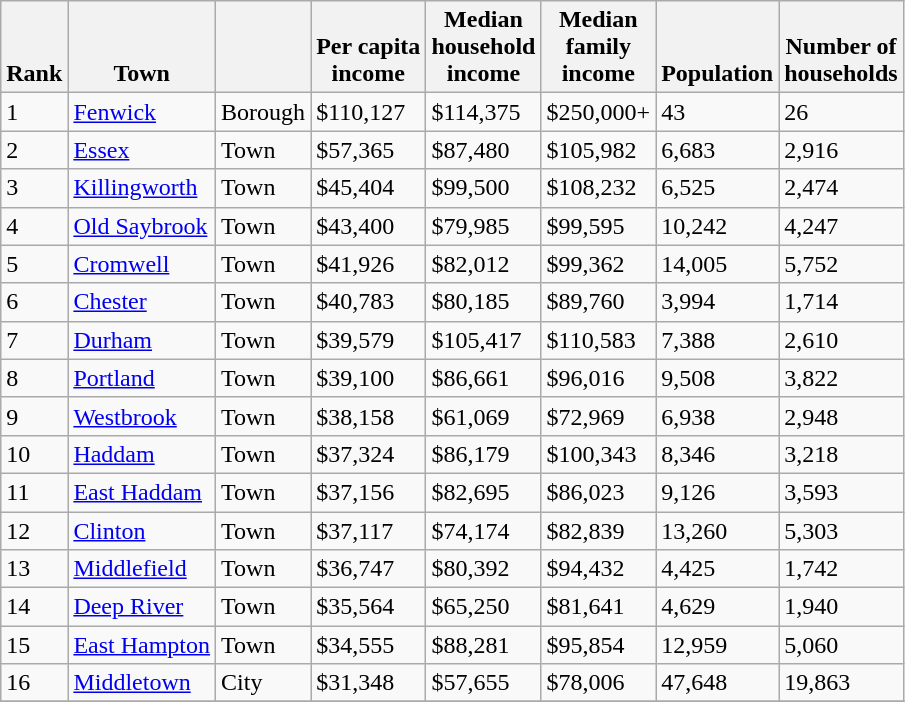<table class="wikitable sortable">
<tr valign=bottom>
<th>Rank</th>
<th>Town</th>
<th></th>
<th>Per capita<br>income</th>
<th>Median<br>household<br>income</th>
<th>Median<br>family<br>income</th>
<th>Population</th>
<th>Number of<br>households</th>
</tr>
<tr>
<td>1</td>
<td><a href='#'>Fenwick</a></td>
<td>Borough</td>
<td>$110,127</td>
<td>$114,375</td>
<td>$250,000+</td>
<td>43</td>
<td>26</td>
</tr>
<tr>
<td>2</td>
<td><a href='#'>Essex</a></td>
<td>Town</td>
<td>$57,365</td>
<td>$87,480</td>
<td>$105,982</td>
<td>6,683</td>
<td>2,916</td>
</tr>
<tr>
<td>3</td>
<td><a href='#'>Killingworth</a></td>
<td>Town</td>
<td>$45,404</td>
<td>$99,500</td>
<td>$108,232</td>
<td>6,525</td>
<td>2,474</td>
</tr>
<tr>
<td>4</td>
<td><a href='#'>Old Saybrook</a></td>
<td>Town</td>
<td>$43,400</td>
<td>$79,985</td>
<td>$99,595</td>
<td>10,242</td>
<td>4,247</td>
</tr>
<tr>
<td>5</td>
<td><a href='#'>Cromwell</a></td>
<td>Town</td>
<td>$41,926</td>
<td>$82,012</td>
<td>$99,362</td>
<td>14,005</td>
<td>5,752</td>
</tr>
<tr>
<td>6</td>
<td><a href='#'>Chester</a></td>
<td>Town</td>
<td>$40,783</td>
<td>$80,185</td>
<td>$89,760</td>
<td>3,994</td>
<td>1,714</td>
</tr>
<tr>
<td>7</td>
<td><a href='#'>Durham</a></td>
<td>Town</td>
<td>$39,579</td>
<td>$105,417</td>
<td>$110,583</td>
<td>7,388</td>
<td>2,610</td>
</tr>
<tr>
<td>8</td>
<td><a href='#'>Portland</a></td>
<td>Town</td>
<td>$39,100</td>
<td>$86,661</td>
<td>$96,016</td>
<td>9,508</td>
<td>3,822</td>
</tr>
<tr>
<td>9</td>
<td><a href='#'>Westbrook</a></td>
<td>Town</td>
<td>$38,158</td>
<td>$61,069</td>
<td>$72,969</td>
<td>6,938</td>
<td>2,948</td>
</tr>
<tr>
<td>10</td>
<td><a href='#'>Haddam</a></td>
<td>Town</td>
<td>$37,324</td>
<td>$86,179</td>
<td>$100,343</td>
<td>8,346</td>
<td>3,218</td>
</tr>
<tr>
<td>11</td>
<td><a href='#'>East Haddam</a></td>
<td>Town</td>
<td>$37,156</td>
<td>$82,695</td>
<td>$86,023</td>
<td>9,126</td>
<td>3,593</td>
</tr>
<tr>
<td>12</td>
<td><a href='#'>Clinton</a></td>
<td>Town</td>
<td>$37,117</td>
<td>$74,174</td>
<td>$82,839</td>
<td>13,260</td>
<td>5,303</td>
</tr>
<tr>
<td>13</td>
<td><a href='#'>Middlefield</a></td>
<td>Town</td>
<td>$36,747</td>
<td>$80,392</td>
<td>$94,432</td>
<td>4,425</td>
<td>1,742</td>
</tr>
<tr>
<td>14</td>
<td><a href='#'>Deep River</a></td>
<td>Town</td>
<td>$35,564</td>
<td>$65,250</td>
<td>$81,641</td>
<td>4,629</td>
<td>1,940</td>
</tr>
<tr>
<td>15</td>
<td><a href='#'>East Hampton</a></td>
<td>Town</td>
<td>$34,555</td>
<td>$88,281</td>
<td>$95,854</td>
<td>12,959</td>
<td>5,060</td>
</tr>
<tr>
<td>16</td>
<td><a href='#'>Middletown</a></td>
<td>City</td>
<td>$31,348</td>
<td>$57,655</td>
<td>$78,006</td>
<td>47,648</td>
<td>19,863</td>
</tr>
<tr>
</tr>
</table>
